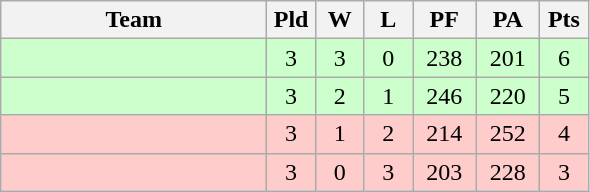<table class="wikitable" style="text-align:center;">
<tr>
<th width=170>Team</th>
<th width=25>Pld</th>
<th width=25>W</th>
<th width=25>L</th>
<th width=35>PF</th>
<th width=35>PA</th>
<th width=25>Pts</th>
</tr>
<tr bgcolor=#ccffcc>
<td align="left"></td>
<td>3</td>
<td>3</td>
<td>0</td>
<td>238</td>
<td>201</td>
<td>6</td>
</tr>
<tr bgcolor=#ccffcc>
<td align="left"></td>
<td>3</td>
<td>2</td>
<td>1</td>
<td>246</td>
<td>220</td>
<td>5</td>
</tr>
<tr bgcolor=#ffcccc>
<td align="left"></td>
<td>3</td>
<td>1</td>
<td>2</td>
<td>214</td>
<td>252</td>
<td>4</td>
</tr>
<tr bgcolor=#ffcccc>
<td align="left"></td>
<td>3</td>
<td>0</td>
<td>3</td>
<td>203</td>
<td>228</td>
<td>3</td>
</tr>
</table>
